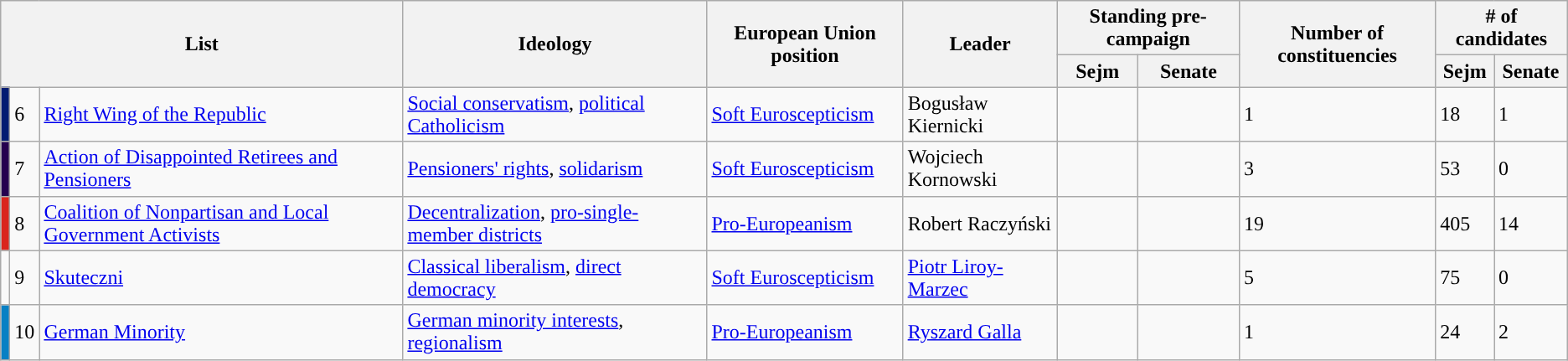<table class="wikitable">
<tr>
<th rowspan="2" colspan=3>List</th>
<th rowspan="2">Ideology</th>
<th rowspan="2">European Union position</th>
<th rowspan="2">Leader</th>
<th colspan="2">Standing pre-campaign</th>
<th rowspan="2">Number of constituencies</th>
<th colspan="2"># of candidates</th>
</tr>
<tr>
<th>Sejm</th>
<th>Senate</th>
<th>Sejm</th>
<th>Senate</th>
</tr>
<tr>
<td style="background:#021C72;"></td>
<td>6</td>
<td><a href='#'>Right Wing of the Republic</a></td>
<td><a href='#'>Social conservatism</a>, <a href='#'>political Catholicism</a></td>
<td><a href='#'>Soft Euroscepticism</a></td>
<td>Bogusław Kiernicki</td>
<td></td>
<td></td>
<td>1</td>
<td>18</td>
<td>1</td>
</tr>
<tr>
<td style="background:#25004F;"></td>
<td>7</td>
<td><a href='#'>Action of Disappointed Retirees and Pensioners</a></td>
<td><a href='#'>Pensioners' rights</a>, <a href='#'>solidarism</a></td>
<td><a href='#'>Soft Euroscepticism</a></td>
<td>Wojciech Kornowski</td>
<td></td>
<td></td>
<td>3</td>
<td>53</td>
<td>0</td>
</tr>
<tr>
<td style="background:#DA251D;"></td>
<td>8</td>
<td><a href='#'>Coalition of Nonpartisan and Local Government Activists</a></td>
<td><a href='#'>Decentralization</a>, <a href='#'>pro-single-member districts</a></td>
<td><a href='#'>Pro-Europeanism</a></td>
<td>Robert Raczyński</td>
<td></td>
<td></td>
<td>19</td>
<td>405</td>
<td>14</td>
</tr>
<tr>
<td style="background:"></td>
<td>9</td>
<td><a href='#'>Skuteczni</a></td>
<td><a href='#'>Classical liberalism</a>, <a href='#'>direct democracy</a></td>
<td><a href='#'>Soft Euroscepticism</a></td>
<td><a href='#'>Piotr Liroy-Marzec</a></td>
<td></td>
<td></td>
<td>5</td>
<td>75</td>
<td>0</td>
</tr>
<tr>
<td style="background:#0780C4;"></td>
<td>10</td>
<td><a href='#'>German Minority</a></td>
<td><a href='#'>German minority interests</a>, <a href='#'>regionalism</a></td>
<td><a href='#'>Pro-Europeanism</a></td>
<td><a href='#'>Ryszard Galla</a></td>
<td></td>
<td></td>
<td>1</td>
<td>24</td>
<td>2</td>
</tr>
</table>
